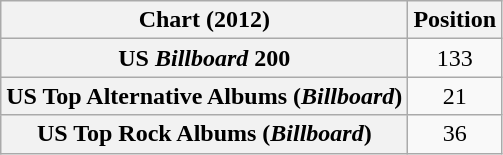<table class="wikitable plainrowheaders sortable" style="text-align:center;">
<tr>
<th>Chart (2012)</th>
<th>Position</th>
</tr>
<tr>
<th scope="row">US <em>Billboard</em> 200</th>
<td>133</td>
</tr>
<tr>
<th scope="row">US Top Alternative Albums (<em>Billboard</em>)</th>
<td>21</td>
</tr>
<tr>
<th scope="row">US Top Rock Albums (<em>Billboard</em>)</th>
<td>36</td>
</tr>
</table>
